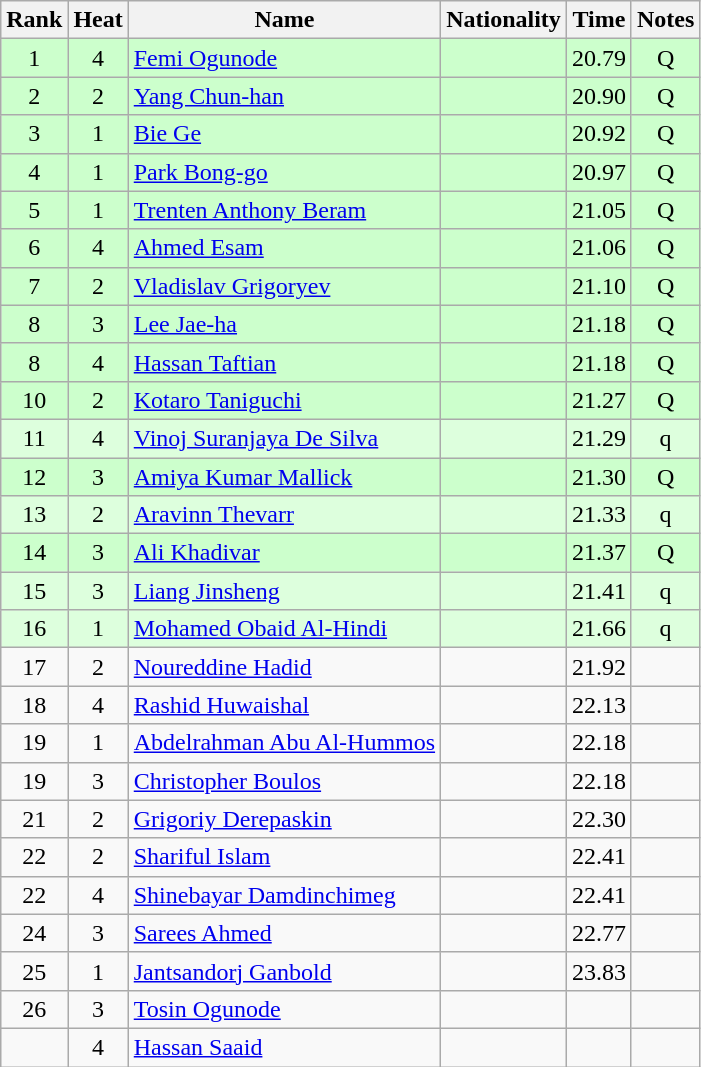<table class="wikitable sortable" style="text-align:center">
<tr>
<th>Rank</th>
<th>Heat</th>
<th>Name</th>
<th>Nationality</th>
<th>Time</th>
<th>Notes</th>
</tr>
<tr bgcolor=ccffcc>
<td>1</td>
<td>4</td>
<td align=left><a href='#'>Femi Ogunode</a></td>
<td align=left></td>
<td>20.79</td>
<td>Q</td>
</tr>
<tr bgcolor=ccffcc>
<td>2</td>
<td>2</td>
<td align=left><a href='#'>Yang Chun-han</a></td>
<td align=left></td>
<td>20.90</td>
<td>Q</td>
</tr>
<tr bgcolor=ccffcc>
<td>3</td>
<td>1</td>
<td align=left><a href='#'>Bie Ge</a></td>
<td align=left></td>
<td>20.92</td>
<td>Q</td>
</tr>
<tr bgcolor=ccffcc>
<td>4</td>
<td>1</td>
<td align=left><a href='#'>Park Bong-go</a></td>
<td align=left></td>
<td>20.97</td>
<td>Q</td>
</tr>
<tr bgcolor=ccffcc>
<td>5</td>
<td>1</td>
<td align=left><a href='#'>Trenten Anthony Beram</a></td>
<td align="left"></td>
<td>21.05</td>
<td>Q</td>
</tr>
<tr bgcolor=ccffcc>
<td>6</td>
<td>4</td>
<td align=left><a href='#'>Ahmed Esam</a></td>
<td align=left></td>
<td>21.06</td>
<td>Q</td>
</tr>
<tr bgcolor=ccffcc>
<td>7</td>
<td>2</td>
<td align=left><a href='#'>Vladislav Grigoryev</a></td>
<td align=left></td>
<td>21.10</td>
<td>Q</td>
</tr>
<tr bgcolor=ccffcc>
<td>8</td>
<td>3</td>
<td align=left><a href='#'>Lee Jae-ha</a></td>
<td align=left></td>
<td>21.18</td>
<td>Q</td>
</tr>
<tr bgcolor=ccffcc>
<td>8</td>
<td>4</td>
<td align=left><a href='#'>Hassan Taftian</a></td>
<td align=left></td>
<td>21.18</td>
<td>Q</td>
</tr>
<tr bgcolor=ccffcc>
<td>10</td>
<td>2</td>
<td align=left><a href='#'>Kotaro Taniguchi</a></td>
<td align=left></td>
<td>21.27</td>
<td>Q</td>
</tr>
<tr bgcolor=ddffdd>
<td>11</td>
<td>4</td>
<td align=left><a href='#'>Vinoj Suranjaya De Silva</a></td>
<td align=left></td>
<td>21.29</td>
<td>q</td>
</tr>
<tr bgcolor=ccffcc>
<td>12</td>
<td>3</td>
<td align=left><a href='#'>Amiya Kumar Mallick</a></td>
<td align=left></td>
<td>21.30</td>
<td>Q</td>
</tr>
<tr bgcolor=ddffdd>
<td>13</td>
<td>2</td>
<td align=left><a href='#'>Aravinn Thevarr</a></td>
<td align=left></td>
<td>21.33</td>
<td>q</td>
</tr>
<tr bgcolor=ccffcc>
<td>14</td>
<td>3</td>
<td align=left><a href='#'>Ali Khadivar</a></td>
<td align=left></td>
<td>21.37</td>
<td>Q</td>
</tr>
<tr bgcolor=ddffdd>
<td>15</td>
<td>3</td>
<td align=left><a href='#'>Liang Jinsheng</a></td>
<td align=left></td>
<td>21.41</td>
<td>q</td>
</tr>
<tr bgcolor=ddffdd>
<td>16</td>
<td>1</td>
<td align=left><a href='#'>Mohamed Obaid Al-Hindi</a></td>
<td align=left></td>
<td>21.66</td>
<td>q</td>
</tr>
<tr>
<td>17</td>
<td>2</td>
<td align=left><a href='#'>Noureddine Hadid</a></td>
<td align=left></td>
<td>21.92</td>
<td></td>
</tr>
<tr>
<td>18</td>
<td>4</td>
<td align=left><a href='#'>Rashid Huwaishal</a></td>
<td align=left></td>
<td>22.13</td>
<td></td>
</tr>
<tr>
<td>19</td>
<td>1</td>
<td align=left><a href='#'>Abdelrahman Abu Al-Hummos</a></td>
<td align=left></td>
<td>22.18</td>
<td></td>
</tr>
<tr>
<td>19</td>
<td>3</td>
<td align=left><a href='#'>Christopher Boulos</a></td>
<td align=left></td>
<td>22.18</td>
<td></td>
</tr>
<tr>
<td>21</td>
<td>2</td>
<td align=left><a href='#'>Grigoriy Derepaskin</a></td>
<td align=left></td>
<td>22.30</td>
<td></td>
</tr>
<tr>
<td>22</td>
<td>2</td>
<td align=left><a href='#'>Shariful Islam</a></td>
<td align=left></td>
<td>22.41</td>
<td></td>
</tr>
<tr>
<td>22</td>
<td>4</td>
<td align=left><a href='#'>Shinebayar Damdinchimeg</a></td>
<td align=left></td>
<td>22.41</td>
<td></td>
</tr>
<tr>
<td>24</td>
<td>3</td>
<td align=left><a href='#'>Sarees Ahmed</a></td>
<td align=left></td>
<td>22.77</td>
<td></td>
</tr>
<tr>
<td>25</td>
<td>1</td>
<td align=left><a href='#'>Jantsandorj Ganbold</a></td>
<td align=left></td>
<td>23.83</td>
<td></td>
</tr>
<tr>
<td>26</td>
<td>3</td>
<td align=left><a href='#'>Tosin Ogunode</a></td>
<td align=left></td>
<td></td>
<td></td>
</tr>
<tr>
<td></td>
<td>4</td>
<td align=left><a href='#'>Hassan Saaid</a></td>
<td align=left></td>
<td></td>
<td></td>
</tr>
</table>
